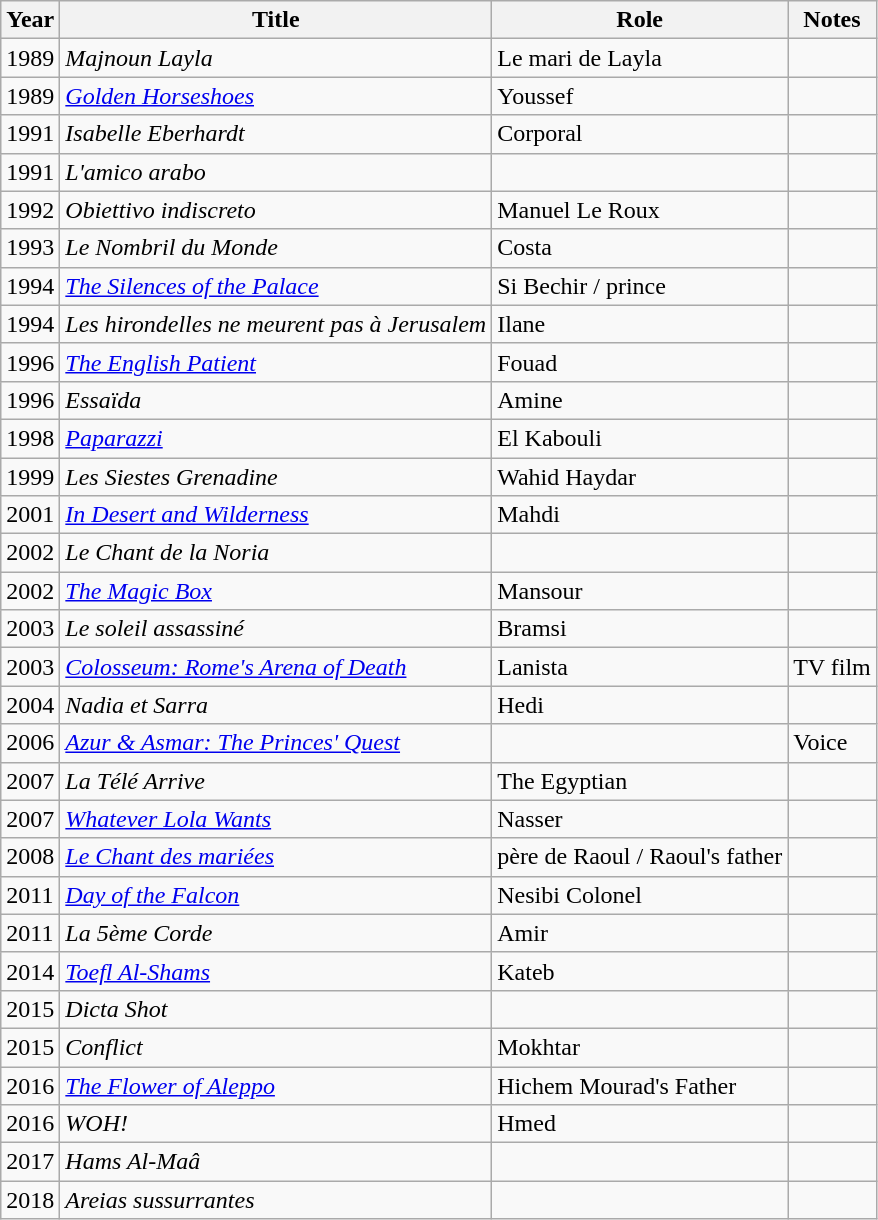<table class="wikitable">
<tr>
<th>Year</th>
<th>Title</th>
<th>Role</th>
<th>Notes</th>
</tr>
<tr>
<td>1989</td>
<td><em>Majnoun Layla</em></td>
<td>Le mari de Layla</td>
<td></td>
</tr>
<tr>
<td>1989</td>
<td><em><a href='#'>Golden Horseshoes</a></em></td>
<td>Youssef</td>
<td></td>
</tr>
<tr>
<td>1991</td>
<td><em>Isabelle Eberhardt</em></td>
<td>Corporal</td>
<td></td>
</tr>
<tr>
<td>1991</td>
<td><em>L'amico arabo</em></td>
<td></td>
<td></td>
</tr>
<tr>
<td>1992</td>
<td><em>Obiettivo indiscreto</em></td>
<td>Manuel Le Roux</td>
<td></td>
</tr>
<tr>
<td>1993</td>
<td><em>Le Nombril du Monde</em></td>
<td>Costa</td>
<td></td>
</tr>
<tr>
<td>1994</td>
<td><em><a href='#'>The Silences of the Palace</a></em></td>
<td>Si Bechir / prince</td>
<td></td>
</tr>
<tr>
<td>1994</td>
<td><em>Les hirondelles ne meurent pas à Jerusalem</em></td>
<td>Ilane</td>
<td></td>
</tr>
<tr>
<td>1996</td>
<td><em><a href='#'>The English Patient</a></em></td>
<td>Fouad</td>
<td></td>
</tr>
<tr>
<td>1996</td>
<td><em>Essaïda</em></td>
<td>Amine</td>
<td></td>
</tr>
<tr>
<td>1998</td>
<td><em><a href='#'>Paparazzi</a></em></td>
<td>El Kabouli</td>
<td></td>
</tr>
<tr>
<td>1999</td>
<td><em>Les Siestes Grenadine</em></td>
<td>Wahid Haydar</td>
<td></td>
</tr>
<tr>
<td>2001</td>
<td><em><a href='#'>In Desert and Wilderness</a></em></td>
<td>Mahdi</td>
<td></td>
</tr>
<tr>
<td>2002</td>
<td><em>Le Chant de la Noria</em></td>
<td></td>
<td></td>
</tr>
<tr>
<td>2002</td>
<td><em><a href='#'>The Magic Box</a></em></td>
<td>Mansour</td>
<td></td>
</tr>
<tr>
<td>2003</td>
<td><em>Le soleil assassiné</em></td>
<td>Bramsi</td>
<td></td>
</tr>
<tr>
<td>2003</td>
<td><em><a href='#'>Colosseum: Rome's Arena of Death</a></em></td>
<td>Lanista</td>
<td>TV film</td>
</tr>
<tr>
<td>2004</td>
<td><em>Nadia et Sarra</em></td>
<td>Hedi</td>
<td></td>
</tr>
<tr>
<td>2006</td>
<td><em><a href='#'>Azur & Asmar: The Princes' Quest</a></em></td>
<td></td>
<td>Voice</td>
</tr>
<tr>
<td>2007</td>
<td><em>La Télé Arrive</em></td>
<td>The Egyptian</td>
<td></td>
</tr>
<tr>
<td>2007</td>
<td><em><a href='#'>Whatever Lola Wants</a></em></td>
<td>Nasser</td>
<td></td>
</tr>
<tr>
<td>2008</td>
<td><em><a href='#'>Le Chant des mariées</a></em></td>
<td>père de Raoul / Raoul's father</td>
<td></td>
</tr>
<tr>
<td>2011</td>
<td><em><a href='#'>Day of the Falcon</a></em></td>
<td>Nesibi Colonel</td>
<td></td>
</tr>
<tr>
<td>2011</td>
<td><em>La 5ème Corde</em></td>
<td>Amir</td>
<td></td>
</tr>
<tr>
<td>2014</td>
<td><em><a href='#'>Toefl Al-Shams</a></em></td>
<td>Kateb</td>
<td></td>
</tr>
<tr>
<td>2015</td>
<td><em>Dicta Shot</em></td>
<td></td>
<td></td>
</tr>
<tr>
<td>2015</td>
<td><em>Conflict</em></td>
<td>Mokhtar</td>
<td></td>
</tr>
<tr>
<td>2016</td>
<td><em><a href='#'>The Flower of Aleppo</a></em></td>
<td>Hichem Mourad's Father</td>
<td></td>
</tr>
<tr>
<td>2016</td>
<td><em>WOH!</em></td>
<td>Hmed</td>
<td></td>
</tr>
<tr>
<td>2017</td>
<td><em>Hams Al-Maâ</em></td>
<td></td>
<td></td>
</tr>
<tr>
<td>2018</td>
<td><em>Areias sussurrantes</em></td>
<td></td>
<td></td>
</tr>
</table>
